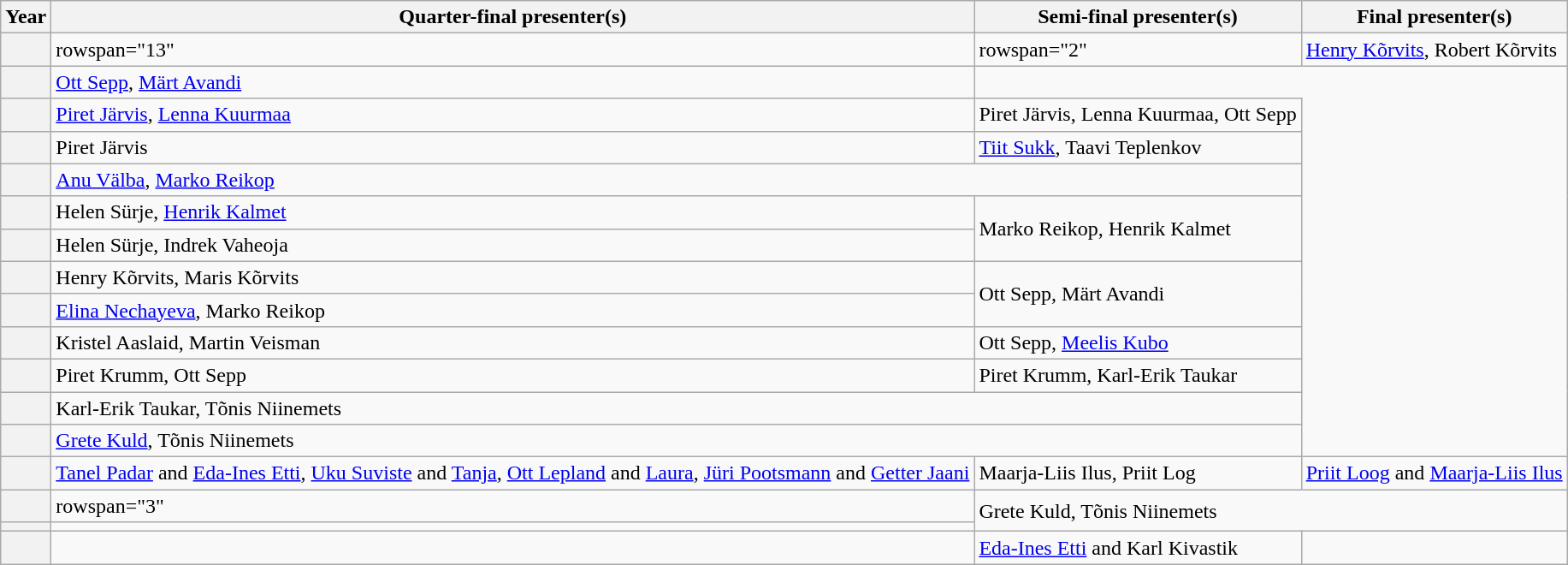<table class="wikitable plainrowheaders">
<tr>
<th>Year</th>
<th>Quarter-final presenter(s)</th>
<th>Semi-final presenter(s)</th>
<th>Final presenter(s)</th>
</tr>
<tr>
<th scope="row"></th>
<td>rowspan="13" </td>
<td>rowspan="2" </td>
<td><a href='#'>Henry Kõrvits</a>, Robert Kõrvits</td>
</tr>
<tr>
<th scope="row"></th>
<td><a href='#'>Ott Sepp</a>, <a href='#'>Märt Avandi</a></td>
</tr>
<tr>
<th scope="row"></th>
<td><a href='#'>Piret Järvis</a>, <a href='#'>Lenna Kuurmaa</a></td>
<td>Piret Järvis, Lenna Kuurmaa, Ott Sepp</td>
</tr>
<tr>
<th scope="row"></th>
<td>Piret Järvis</td>
<td><a href='#'>Tiit Sukk</a>, Taavi Teplenkov</td>
</tr>
<tr>
<th scope="row"></th>
<td colspan="2"><a href='#'>Anu Välba</a>, <a href='#'>Marko Reikop</a></td>
</tr>
<tr>
<th scope="row"></th>
<td>Helen Sürje, <a href='#'>Henrik Kalmet</a></td>
<td rowspan="2">Marko Reikop, Henrik Kalmet</td>
</tr>
<tr>
<th scope="row"></th>
<td>Helen Sürje, Indrek Vaheoja</td>
</tr>
<tr>
<th scope="row"></th>
<td>Henry Kõrvits, Maris Kõrvits</td>
<td rowspan="2">Ott Sepp, Märt Avandi</td>
</tr>
<tr>
<th scope="row"></th>
<td><a href='#'>Elina Nechayeva</a>, Marko Reikop</td>
</tr>
<tr>
<th scope="row"></th>
<td>Kristel Aaslaid, Martin Veisman</td>
<td>Ott Sepp, <a href='#'>Meelis Kubo</a></td>
</tr>
<tr>
<th scope="row"></th>
<td>Piret Krumm, Ott Sepp</td>
<td>Piret Krumm, Karl-Erik Taukar</td>
</tr>
<tr>
<th scope="row"></th>
<td colspan="2">Karl-Erik Taukar, Tõnis Niinemets</td>
</tr>
<tr>
<th scope="row"></th>
<td colspan="2"><a href='#'>Grete Kuld</a>, Tõnis Niinemets</td>
</tr>
<tr>
<th scope="row"></th>
<td><a href='#'>Tanel Padar</a> and <a href='#'>Eda-Ines Etti</a>, <a href='#'>Uku Suviste</a> and <a href='#'>Tanja</a>, <a href='#'>Ott Lepland</a> and <a href='#'>Laura</a>, <a href='#'>Jüri Pootsmann</a> and <a href='#'>Getter Jaani</a></td>
<td>Maarja-Liis Ilus, Priit Log</td>
<td><a href='#'>Priit Loog</a> and <a href='#'>Maarja-Liis Ilus</a></td>
</tr>
<tr>
<th scope="row"></th>
<td>rowspan="3" </td>
<td colspan="2" rowspan="2">Grete Kuld, Tõnis Niinemets</td>
</tr>
<tr>
<th scope="row"></th>
</tr>
<tr>
<th scope="row"></th>
<td></td>
<td><a href='#'>Eda-Ines Etti</a> and Karl Kivastik</td>
</tr>
</table>
